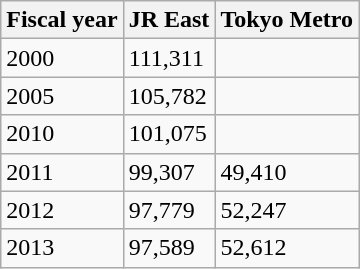<table class="wikitable">
<tr>
<th>Fiscal year</th>
<th>JR East</th>
<th>Tokyo Metro</th>
</tr>
<tr>
<td>2000</td>
<td>111,311</td>
<td></td>
</tr>
<tr>
<td>2005</td>
<td>105,782</td>
<td></td>
</tr>
<tr>
<td>2010</td>
<td>101,075</td>
<td></td>
</tr>
<tr>
<td>2011</td>
<td>99,307</td>
<td>49,410</td>
</tr>
<tr>
<td>2012</td>
<td>97,779</td>
<td>52,247</td>
</tr>
<tr>
<td>2013</td>
<td>97,589</td>
<td>52,612</td>
</tr>
</table>
